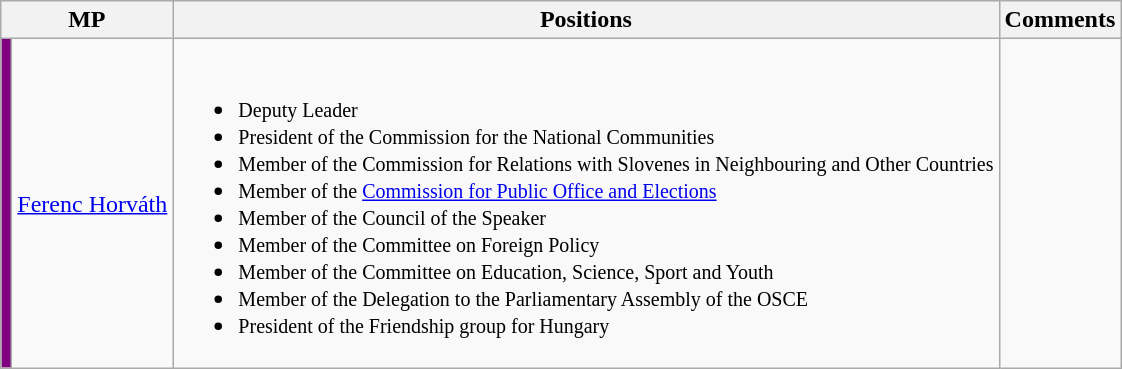<table class="wikitable">
<tr>
<th colspan="2">MP</th>
<th>Positions</th>
<th>Comments</th>
</tr>
<tr>
<td style="background:purple"></td>
<td><a href='#'>Ferenc Horváth</a></td>
<td><br><ul><li><small>Deputy Leader</small></li><li><small>President of the Commission for the National Communities</small></li><li><small>Member of the Commission for Relations with Slovenes in Neighbouring and Other Countries</small></li><li><small>Member of the <a href='#'>Commission for Public Office and Elections</a></small></li><li><small>Member of the Council of the Speaker</small></li><li><small>Member of the Committee on Foreign Policy</small></li><li><small>Member of the Committee on Education, Science, Sport and Youth</small></li><li><small>Member of the Delegation to the Parliamentary Assembly of the OSCE</small></li><li><small>President of the Friendship group for Hungary</small></li></ul></td>
<td></td>
</tr>
</table>
